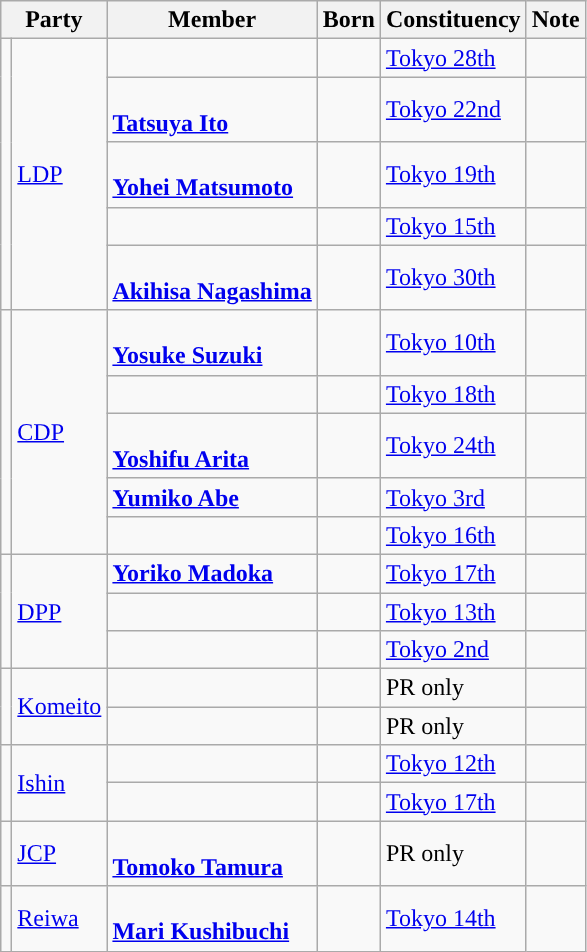<table class="wikitable">
<tr>
<th colspan=2>Party</th>
<th>Member</th>
<th>Born</th>
<th>Constituency</th>
<th>Note</th>
</tr>
<tr>
<td rowspan=5 style="background-color:"></td>
<td rowspan=5><a href='#'>LDP</a></td>
<td><br><strong></strong></td>
<td></td>
<td><a href='#'>Tokyo 28th</a></td>
<td></td>
</tr>
<tr>
<td><br><strong><a href='#'>Tatsuya Ito</a></strong></td>
<td></td>
<td><a href='#'>Tokyo 22nd</a></td>
<td></td>
</tr>
<tr>
<td><br><strong><a href='#'>Yohei Matsumoto</a></strong></td>
<td></td>
<td><a href='#'>Tokyo 19th</a></td>
<td></td>
</tr>
<tr>
<td><strong></strong></td>
<td></td>
<td><a href='#'>Tokyo 15th</a></td>
<td></td>
</tr>
<tr>
<td><br><strong><a href='#'>Akihisa Nagashima</a></strong></td>
<td></td>
<td><a href='#'>Tokyo 30th</a></td>
<td></td>
</tr>
<tr>
<td rowspan=5 style="background-color:"></td>
<td rowspan=5><a href='#'>CDP</a></td>
<td><br><strong><a href='#'>Yosuke Suzuki</a></strong></td>
<td></td>
<td><a href='#'>Tokyo 10th</a></td>
<td></td>
</tr>
<tr>
<td><br><strong></strong></td>
<td></td>
<td><a href='#'>Tokyo 18th</a></td>
<td></td>
</tr>
<tr>
<td><br><strong><a href='#'>Yoshifu Arita</a></strong></td>
<td></td>
<td><a href='#'>Tokyo 24th</a></td>
<td></td>
</tr>
<tr>
<td><strong><a href='#'>Yumiko Abe</a></strong></td>
<td></td>
<td><a href='#'>Tokyo 3rd</a></td>
<td></td>
</tr>
<tr>
<td><strong></strong></td>
<td></td>
<td><a href='#'>Tokyo 16th</a></td>
<td></td>
</tr>
<tr>
<td rowspan=3 style="background-color:"></td>
<td rowspan=3><a href='#'>DPP</a></td>
<td><strong><a href='#'>Yoriko Madoka</a></strong></td>
<td></td>
<td><a href='#'>Tokyo 17th</a></td>
<td></td>
</tr>
<tr>
<td><strong></strong></td>
<td></td>
<td><a href='#'>Tokyo 13th</a></td>
<td></td>
</tr>
<tr>
<td><strong></strong></td>
<td></td>
<td><a href='#'>Tokyo 2nd</a></td>
<td></td>
</tr>
<tr>
<td rowspan=2 style="background-color:"></td>
<td rowspan=2><a href='#'>Komeito</a></td>
<td><br><strong></strong></td>
<td></td>
<td>PR only</td>
<td></td>
</tr>
<tr>
<td><strong></strong></td>
<td></td>
<td>PR only</td>
<td></td>
</tr>
<tr>
<td rowspan=2 style="background-color:"></td>
<td rowspan=2><a href='#'>Ishin</a></td>
<td><strong></strong></td>
<td></td>
<td><a href='#'>Tokyo 12th</a></td>
<td></td>
</tr>
<tr>
<td><strong></strong></td>
<td></td>
<td><a href='#'>Tokyo 17th</a></td>
<td></td>
</tr>
<tr>
<td style="background-color:"></td>
<td><a href='#'>JCP</a></td>
<td><br><strong><a href='#'>Tomoko Tamura</a></strong></td>
<td></td>
<td>PR only</td>
<td></td>
</tr>
<tr>
<td style="background-color:"></td>
<td><a href='#'>Reiwa</a></td>
<td><br><strong><a href='#'>Mari Kushibuchi</a></strong></td>
<td></td>
<td><a href='#'>Tokyo 14th</a></td>
<td></td>
</tr>
</table>
